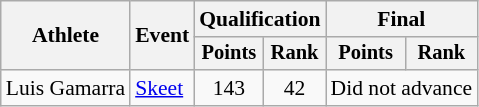<table class="wikitable" style="font-size:90%">
<tr>
<th rowspan="2">Athlete</th>
<th rowspan="2">Event</th>
<th colspan=2>Qualification</th>
<th colspan=2>Final</th>
</tr>
<tr style="font-size:95%">
<th>Points</th>
<th>Rank</th>
<th>Points</th>
<th>Rank</th>
</tr>
<tr align=center>
<td align=left>Luis Gamarra</td>
<td align=left><a href='#'>Skeet</a></td>
<td>143</td>
<td>42</td>
<td colspan=2>Did not advance</td>
</tr>
</table>
